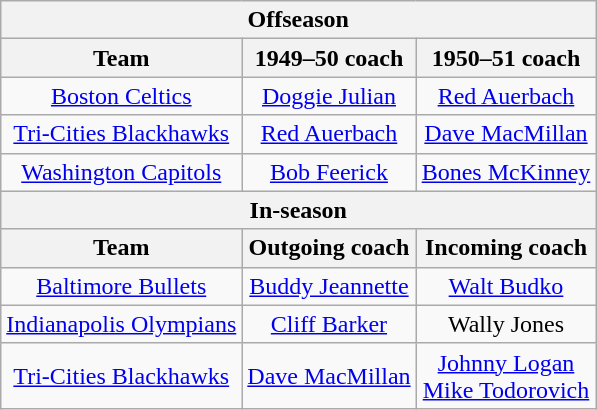<table class="wikitable" border="1" style="text-align: center">
<tr>
<th colspan="3">Offseason</th>
</tr>
<tr>
<th>Team</th>
<th>1949–50 coach</th>
<th>1950–51 coach</th>
</tr>
<tr>
<td><a href='#'>Boston Celtics</a></td>
<td><a href='#'>Doggie Julian</a></td>
<td><a href='#'>Red Auerbach</a></td>
</tr>
<tr>
<td><a href='#'>Tri-Cities Blackhawks</a></td>
<td><a href='#'>Red Auerbach</a></td>
<td><a href='#'>Dave MacMillan</a></td>
</tr>
<tr>
<td><a href='#'>Washington Capitols</a></td>
<td><a href='#'>Bob Feerick</a></td>
<td><a href='#'>Bones McKinney</a></td>
</tr>
<tr>
<th colspan="3">In-season</th>
</tr>
<tr>
<th>Team</th>
<th>Outgoing coach</th>
<th>Incoming coach</th>
</tr>
<tr>
<td><a href='#'>Baltimore Bullets</a></td>
<td><a href='#'>Buddy Jeannette</a></td>
<td><a href='#'>Walt Budko</a></td>
</tr>
<tr>
<td><a href='#'>Indianapolis Olympians</a></td>
<td><a href='#'>Cliff Barker</a></td>
<td>Wally Jones</td>
</tr>
<tr>
<td><a href='#'>Tri-Cities Blackhawks</a></td>
<td><a href='#'>Dave MacMillan</a></td>
<td><a href='#'>Johnny Logan</a><br><a href='#'>Mike Todorovich</a></td>
</tr>
</table>
